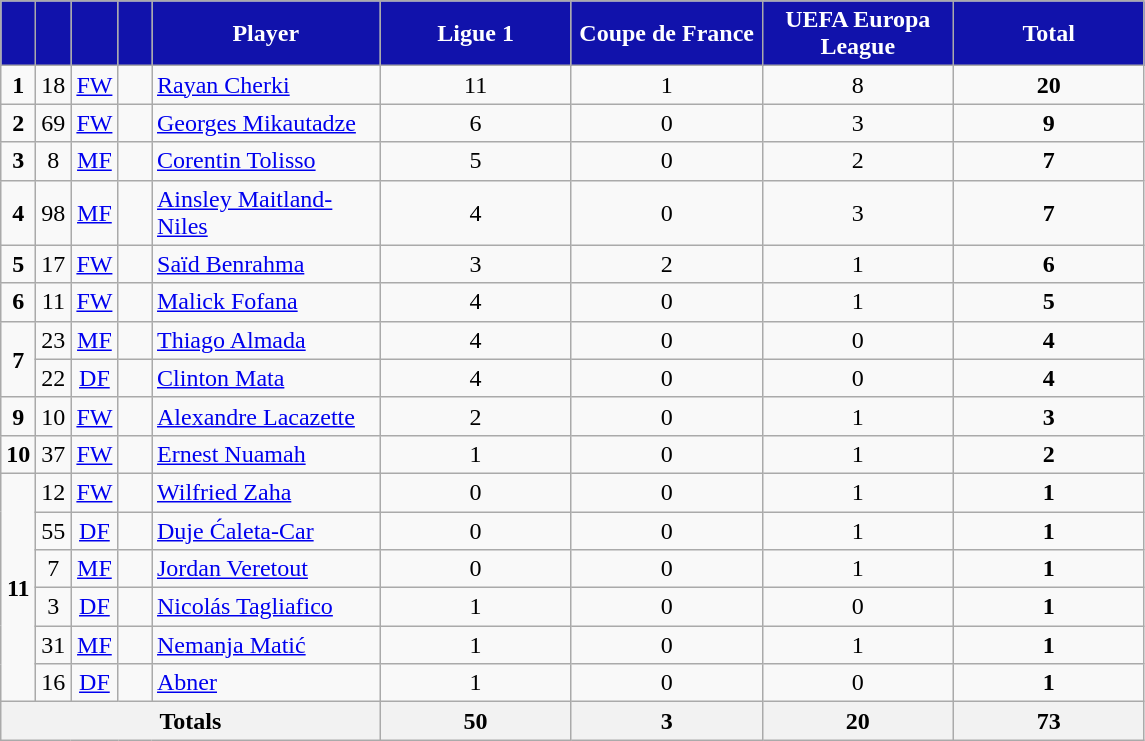<table class="wikitable"; style="text-align:center">
<tr>
<th style="background:#1112AB; color:white; width:15px"></th>
<th style="background:#1112AB; color:white; width:15px"></th>
<th style="background:#1112AB; color:white; width:15px"></th>
<th style="background:#1112AB; color:white; width:15px"></th>
<th style="background:#1112AB; color:white; width:145px">Player</th>
<th style="background:#1112AB; color:white; width:120px">Ligue 1</th>
<th style="background:#1112AB; color:white; width:120px">Coupe de France</th>
<th style="background:#1112AB; color:white; width:120px">UEFA Europa League</th>
<th style="background:#1112AB; color:white; width:120px">Total</th>
</tr>
<tr>
<td><strong>1</strong></td>
<td>18</td>
<td><a href='#'>FW</a></td>
<td></td>
<td align=left><a href='#'>Rayan Cherki</a></td>
<td>11</td>
<td>1</td>
<td>8</td>
<td><strong>20</strong></td>
</tr>
<tr>
<td><strong>2</strong></td>
<td>69</td>
<td><a href='#'>FW</a></td>
<td></td>
<td align=left><a href='#'>Georges Mikautadze</a></td>
<td>6</td>
<td>0</td>
<td>3</td>
<td><strong>9</strong></td>
</tr>
<tr>
<td><strong>3</strong></td>
<td>8</td>
<td><a href='#'>MF</a></td>
<td></td>
<td align=left><a href='#'>Corentin Tolisso</a></td>
<td>5</td>
<td>0</td>
<td>2</td>
<td><strong>7</strong></td>
</tr>
<tr>
<td><strong>4</strong></td>
<td>98</td>
<td><a href='#'>MF</a></td>
<td></td>
<td align=left><a href='#'>Ainsley Maitland-Niles</a></td>
<td>4</td>
<td>0</td>
<td>3</td>
<td><strong>7</strong></td>
</tr>
<tr>
<td><strong>5</strong></td>
<td>17</td>
<td><a href='#'>FW</a></td>
<td></td>
<td align=left><a href='#'>Saïd Benrahma</a></td>
<td>3</td>
<td>2</td>
<td>1</td>
<td><strong>6</strong></td>
</tr>
<tr>
<td><strong>6</strong></td>
<td>11</td>
<td><a href='#'>FW</a></td>
<td></td>
<td align=left><a href='#'>Malick Fofana</a></td>
<td>4</td>
<td>0</td>
<td>1</td>
<td><strong>5</strong></td>
</tr>
<tr>
<td rowspan=2><strong>7</strong></td>
<td>23</td>
<td><a href='#'>MF</a></td>
<td></td>
<td align=left><a href='#'>Thiago Almada</a></td>
<td>4</td>
<td>0</td>
<td>0</td>
<td><strong>4</strong></td>
</tr>
<tr>
<td>22</td>
<td><a href='#'>DF</a></td>
<td></td>
<td align=left><a href='#'>Clinton Mata</a></td>
<td>4</td>
<td>0</td>
<td>0</td>
<td><strong>4</strong></td>
</tr>
<tr>
<td><strong>9</strong></td>
<td>10</td>
<td><a href='#'>FW</a></td>
<td></td>
<td align=left><a href='#'>Alexandre Lacazette</a></td>
<td>2</td>
<td>0</td>
<td>1</td>
<td><strong>3</strong></td>
</tr>
<tr>
<td><strong>10</strong></td>
<td>37</td>
<td><a href='#'>FW</a></td>
<td></td>
<td align=left><a href='#'>Ernest Nuamah</a></td>
<td>1</td>
<td>0</td>
<td>1</td>
<td><strong>2</strong></td>
</tr>
<tr>
<td rowspan=6><strong>11</strong></td>
<td>12</td>
<td><a href='#'>FW</a></td>
<td></td>
<td align=left><a href='#'>Wilfried Zaha</a></td>
<td>0</td>
<td>0</td>
<td>1</td>
<td><strong>1</strong></td>
</tr>
<tr>
<td>55</td>
<td><a href='#'>DF</a></td>
<td></td>
<td align=left><a href='#'>Duje Ćaleta-Car</a></td>
<td>0</td>
<td>0</td>
<td>1</td>
<td><strong>1</strong></td>
</tr>
<tr>
<td>7</td>
<td><a href='#'>MF</a></td>
<td></td>
<td align=left><a href='#'>Jordan Veretout</a></td>
<td>0</td>
<td>0</td>
<td>1</td>
<td><strong>1</strong></td>
</tr>
<tr>
<td>3</td>
<td><a href='#'>DF</a></td>
<td></td>
<td align=left><a href='#'>Nicolás Tagliafico</a></td>
<td>1</td>
<td>0</td>
<td>0</td>
<td><strong>1</strong></td>
</tr>
<tr>
<td>31</td>
<td><a href='#'>MF</a></td>
<td></td>
<td align=left><a href='#'>Nemanja Matić</a></td>
<td>1</td>
<td>0</td>
<td>1</td>
<td><strong>1</strong></td>
</tr>
<tr>
<td>16</td>
<td><a href='#'>DF</a></td>
<td></td>
<td align=left><a href='#'>Abner</a></td>
<td>1</td>
<td>0</td>
<td>0</td>
<td><strong>1</strong></td>
</tr>
<tr>
<th colspan=5><strong>Totals</strong></th>
<th><strong>50</strong></th>
<th><strong>3</strong></th>
<th><strong>20</strong></th>
<th><strong>73</strong></th>
</tr>
</table>
